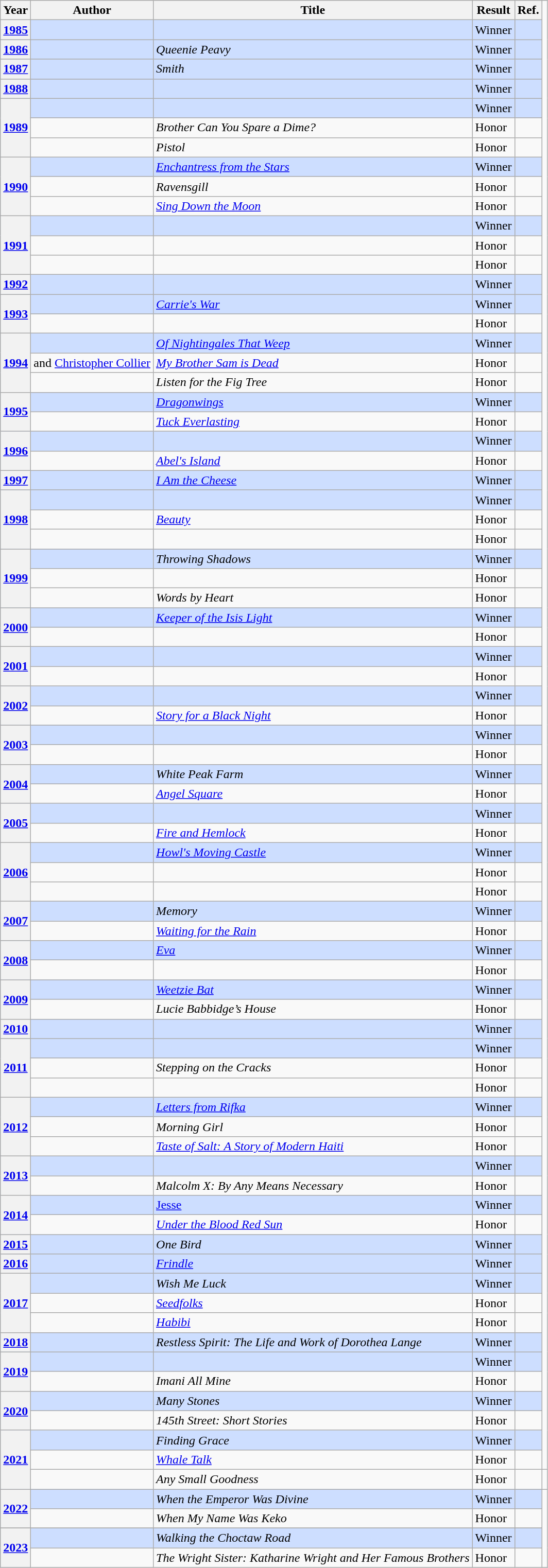<table class="wikitable sortable mw-collapsible">
<tr>
<th>Year</th>
<th>Author</th>
<th>Title</th>
<th>Result</th>
<th>Ref.</th>
</tr>
<tr style=background:#cddeff>
<th><a href='#'>1985</a></th>
<td></td>
<td><em></em></td>
<td>Winner</td>
<td></td>
</tr>
<tr style=background:#cddeff>
<th><a href='#'>1986</a></th>
<td></td>
<td><em>Queenie Peavy</em></td>
<td>Winner</td>
<td></td>
</tr>
<tr style=background:#cddeff>
<th><a href='#'>1987</a></th>
<td></td>
<td><em>Smith</em></td>
<td>Winner</td>
<td></td>
</tr>
<tr style=background:#cddeff>
<th><a href='#'>1988</a></th>
<td></td>
<td><em></em></td>
<td>Winner</td>
<td></td>
</tr>
<tr style=background:#cddeff>
<th rowspan="3"><a href='#'>1989</a></th>
<td></td>
<td><em></em></td>
<td>Winner</td>
<td></td>
</tr>
<tr>
<td></td>
<td><em>Brother Can You Spare a Dime?</em></td>
<td>Honor</td>
<td></td>
</tr>
<tr>
<td></td>
<td><em>Pistol</em></td>
<td>Honor</td>
<td></td>
</tr>
<tr style=background:#cddeff>
<th rowspan="3"><a href='#'>1990</a></th>
<td></td>
<td><em><a href='#'>Enchantress from the Stars</a></em></td>
<td>Winner</td>
<td></td>
</tr>
<tr>
<td></td>
<td><em>Ravensgill</em></td>
<td>Honor</td>
<td></td>
</tr>
<tr>
<td></td>
<td><em><a href='#'>Sing Down the Moon</a></em></td>
<td>Honor</td>
<td></td>
</tr>
<tr style=background:#cddeff>
<th rowspan="3"><a href='#'>1991</a></th>
<td></td>
<td><em></em></td>
<td>Winner</td>
<td></td>
</tr>
<tr>
<td></td>
<td><em></em></td>
<td>Honor</td>
<td></td>
</tr>
<tr>
<td></td>
<td><em></em></td>
<td>Honor</td>
<td></td>
</tr>
<tr style=background:#cddeff>
<th><a href='#'>1992</a></th>
<td></td>
<td><em></em></td>
<td>Winner</td>
<td></td>
</tr>
<tr style=background:#cddeff>
<th rowspan="2"><a href='#'>1993</a></th>
<td></td>
<td><em><a href='#'>Carrie's War</a></em></td>
<td>Winner</td>
<td></td>
</tr>
<tr>
<td></td>
<td><em></em></td>
<td>Honor</td>
<td></td>
</tr>
<tr style=background:#cddeff>
<th rowspan="3"><a href='#'>1994</a></th>
<td></td>
<td><em><a href='#'>Of Nightingales That Weep</a></em></td>
<td>Winner</td>
<td></td>
</tr>
<tr>
<td> and <a href='#'>Christopher Collier</a></td>
<td><em><a href='#'>My Brother Sam is Dead</a></em></td>
<td>Honor</td>
<td></td>
</tr>
<tr>
<td></td>
<td><em>Listen for the Fig Tree</em></td>
<td>Honor</td>
<td></td>
</tr>
<tr style=background:#cddeff>
<th rowspan="2"><a href='#'>1995</a></th>
<td></td>
<td><em><a href='#'>Dragonwings</a></em></td>
<td>Winner</td>
<td></td>
</tr>
<tr>
<td></td>
<td><em><a href='#'>Tuck Everlasting</a></em></td>
<td>Honor</td>
<td></td>
</tr>
<tr style=background:#cddeff>
<th rowspan="2"><a href='#'>1996</a></th>
<td></td>
<td><em></em></td>
<td>Winner</td>
<td></td>
</tr>
<tr>
<td></td>
<td><em><a href='#'>Abel's Island</a></em></td>
<td>Honor</td>
<td></td>
</tr>
<tr style=background:#cddeff>
<th><a href='#'>1997</a></th>
<td></td>
<td><em><a href='#'>I Am the Cheese</a></em></td>
<td>Winner</td>
<td></td>
</tr>
<tr style=background:#cddeff>
<th rowspan="3"><a href='#'>1998</a></th>
<td></td>
<td><em></em></td>
<td>Winner</td>
<td></td>
</tr>
<tr>
<td></td>
<td><em><a href='#'>Beauty</a></em></td>
<td>Honor</td>
<td></td>
</tr>
<tr>
<td></td>
<td><em></em></td>
<td>Honor</td>
<td></td>
</tr>
<tr style=background:#cddeff>
<th rowspan="3"><a href='#'>1999</a></th>
<td></td>
<td><em>Throwing Shadows</em></td>
<td>Winner</td>
<td></td>
</tr>
<tr>
<td></td>
<td><em></em></td>
<td>Honor</td>
<td></td>
</tr>
<tr>
<td></td>
<td><em>Words by Heart</em></td>
<td>Honor</td>
<td></td>
</tr>
<tr style=background:#cddeff>
<th rowspan="2"><a href='#'>2000</a></th>
<td></td>
<td><em><a href='#'>Keeper of the Isis Light</a></em></td>
<td>Winner</td>
<td></td>
</tr>
<tr>
<td></td>
<td><em></em></td>
<td>Honor</td>
<td></td>
</tr>
<tr style=background:#cddeff>
<th rowspan="2"><a href='#'>2001</a></th>
<td></td>
<td><em></em></td>
<td>Winner</td>
<td></td>
</tr>
<tr>
<td></td>
<td><em></em></td>
<td>Honor</td>
<td></td>
</tr>
<tr style=background:#cddeff>
<th rowspan="2"><a href='#'>2002</a></th>
<td></td>
<td><em></em></td>
<td>Winner</td>
<td></td>
</tr>
<tr>
<td></td>
<td><em><a href='#'>Story for a Black Night</a></em></td>
<td>Honor</td>
<td></td>
</tr>
<tr style=background:#cddeff>
<th rowspan="2"><a href='#'>2003</a></th>
<td></td>
<td><em></em></td>
<td>Winner</td>
<td></td>
</tr>
<tr>
<td></td>
<td><em></em></td>
<td>Honor</td>
<td></td>
</tr>
<tr style=background:#cddeff>
<th rowspan="2"><a href='#'>2004</a></th>
<td></td>
<td><em>White Peak Farm</em></td>
<td>Winner</td>
<td></td>
</tr>
<tr>
<td></td>
<td><em><a href='#'>Angel Square</a></em></td>
<td>Honor</td>
<td></td>
</tr>
<tr style=background:#cddeff>
<th rowspan="2"><a href='#'>2005</a></th>
<td></td>
<td><em></em></td>
<td>Winner</td>
<td></td>
</tr>
<tr>
<td></td>
<td><em><a href='#'>Fire and Hemlock</a></em></td>
<td>Honor</td>
<td></td>
</tr>
<tr style=background:#cddeff>
<th rowspan="3"><a href='#'>2006</a></th>
<td></td>
<td><em><a href='#'>Howl's Moving Castle</a></em></td>
<td>Winner</td>
<td></td>
</tr>
<tr>
<td></td>
<td><em></em></td>
<td>Honor</td>
<td></td>
</tr>
<tr>
<td></td>
<td><em></em></td>
<td>Honor</td>
<td></td>
</tr>
<tr style=background:#cddeff>
<th rowspan="2"><a href='#'>2007</a></th>
<td></td>
<td><em>Memory</em></td>
<td>Winner</td>
<td></td>
</tr>
<tr>
<td></td>
<td><em><a href='#'>Waiting for the Rain</a></em></td>
<td>Honor</td>
<td></td>
</tr>
<tr style=background:#cddeff>
<th rowspan="2"><a href='#'>2008</a></th>
<td></td>
<td><em><a href='#'>Eva</a></em></td>
<td>Winner</td>
<td></td>
</tr>
<tr>
<td></td>
<td><em></em></td>
<td>Honor</td>
<td></td>
</tr>
<tr style=background:#cddeff>
<th rowspan="2"><a href='#'>2009</a></th>
<td></td>
<td><em><a href='#'>Weetzie Bat</a></em></td>
<td>Winner</td>
<td></td>
</tr>
<tr>
<td></td>
<td><em>Lucie Babbidge’s House</em></td>
<td>Honor</td>
<td></td>
</tr>
<tr style=background:#cddeff>
<th><a href='#'>2010</a></th>
<td></td>
<td><em></em></td>
<td>Winner</td>
<td></td>
</tr>
<tr style=background:#cddeff>
<th rowspan="3"><a href='#'>2011</a></th>
<td></td>
<td><em></em></td>
<td>Winner</td>
<td></td>
</tr>
<tr>
<td></td>
<td><em>Stepping on the Cracks</em></td>
<td>Honor</td>
<td></td>
</tr>
<tr>
<td></td>
<td><em></em></td>
<td>Honor</td>
<td></td>
</tr>
<tr style=background:#cddeff>
<th rowspan="3"><a href='#'>2012</a></th>
<td></td>
<td><em><a href='#'>Letters from Rifka</a></em></td>
<td>Winner</td>
<td></td>
</tr>
<tr>
<td></td>
<td><em>Morning Girl</em></td>
<td>Honor</td>
<td></td>
</tr>
<tr>
<td></td>
<td><em><a href='#'>Taste of Salt: A Story of Modern Haiti</a></em></td>
<td>Honor</td>
<td></td>
</tr>
<tr style=background:#cddeff>
<th rowspan="2"><a href='#'>2013</a></th>
<td></td>
<td><em></em></td>
<td>Winner</td>
<td></td>
</tr>
<tr>
<td></td>
<td><em>Malcolm X: By Any Means Necessary</em></td>
<td>Honor</td>
<td></td>
</tr>
<tr style=background:#cddeff>
<th rowspan="2"><a href='#'>2014</a></th>
<td></td>
<td><em><a href='#'></em>Jesse<em></a></em></td>
<td>Winner</td>
<td></td>
</tr>
<tr>
<td></td>
<td><em><a href='#'>Under the Blood Red Sun</a></em></td>
<td>Honor</td>
<td></td>
</tr>
<tr style=background:#cddeff>
<th><a href='#'>2015</a></th>
<td></td>
<td><em>One Bird</em></td>
<td>Winner</td>
<td></td>
</tr>
<tr style=background:#cddeff>
<th><a href='#'>2016</a></th>
<td></td>
<td><em><a href='#'>Frindle</a></em></td>
<td>Winner</td>
<td></td>
</tr>
<tr style=background:#cddeff>
<th rowspan="3"><a href='#'>2017</a></th>
<td></td>
<td><em>Wish Me Luck</em></td>
<td>Winner</td>
<td></td>
</tr>
<tr>
<td></td>
<td><em><a href='#'>Seedfolks</a></em></td>
<td>Honor</td>
<td></td>
</tr>
<tr>
<td></td>
<td><em><a href='#'>Habibi</a></em></td>
<td>Honor</td>
<td></td>
</tr>
<tr style=background:#cddeff>
<th><a href='#'>2018</a></th>
<td></td>
<td><em>Restless Spirit: The Life and Work of Dorothea Lange</em></td>
<td>Winner</td>
<td></td>
</tr>
<tr style=background:#cddeff>
<th rowspan="2"><a href='#'>2019</a></th>
<td></td>
<td><em></em></td>
<td>Winner</td>
<td></td>
</tr>
<tr>
<td></td>
<td><em>Imani All Mine</em></td>
<td>Honor</td>
<td></td>
</tr>
<tr style=background:#cddeff>
<th rowspan="2"><a href='#'>2020</a></th>
<td></td>
<td><em>Many Stones</em></td>
<td>Winner</td>
<td></td>
</tr>
<tr>
<td></td>
<td><em>145th Street: Short Stories</em></td>
<td>Honor</td>
<td></td>
</tr>
<tr style=background:#cddeff>
<th rowspan="3"><a href='#'>2021</a></th>
<td></td>
<td><em>Finding Grace</em></td>
<td>Winner</td>
<td></td>
</tr>
<tr>
<td></td>
<td><em><a href='#'>Whale Talk</a></em></td>
<td>Honor</td>
<td></td>
</tr>
<tr>
<td></td>
<td><em>Any Small Goodness</em></td>
<td>Honor</td>
<td></td>
<td></td>
</tr>
<tr style=background:#cddeff>
<th rowspan="2"><a href='#'>2022</a></th>
<td></td>
<td><em>When the Emperor Was Divine</em></td>
<td>Winner</td>
<td></td>
</tr>
<tr>
<td></td>
<td><em>When My Name Was Keko</em></td>
<td>Honor</td>
<td></td>
</tr>
<tr>
</tr>
<tr style=background:#cddeff>
<th rowspan="2"><a href='#'>2023</a></th>
<td></td>
<td><em>Walking the Choctaw Road</em></td>
<td>Winner</td>
<td></td>
</tr>
<tr>
<td></td>
<td><em>The Wright Sister: Katharine Wright and Her Famous Brothers</em></td>
<td>Honor</td>
<td></td>
</tr>
</table>
